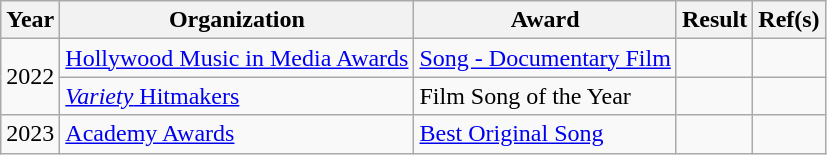<table class="wikitable plainrowheaders">
<tr align=center>
<th scope="col">Year</th>
<th scope="col">Organization</th>
<th scope="col">Award</th>
<th scope="col">Result</th>
<th scope="col">Ref(s)</th>
</tr>
<tr>
<td rowspan="2" style="text-align:center;">2022</td>
<td><a href='#'>Hollywood Music in Media Awards</a></td>
<td><a href='#'>Song - Documentary Film</a></td>
<td></td>
<td style="text-align:center;"></td>
</tr>
<tr>
<td><a href='#'><em>Variety</em> Hitmakers</a></td>
<td>Film Song of the Year</td>
<td></td>
<td style="text-align:center;"></td>
</tr>
<tr>
<td>2023</td>
<td><a href='#'>Academy Awards</a></td>
<td><a href='#'>Best Original Song</a></td>
<td></td>
<td style="text-align:center;"></td>
</tr>
</table>
